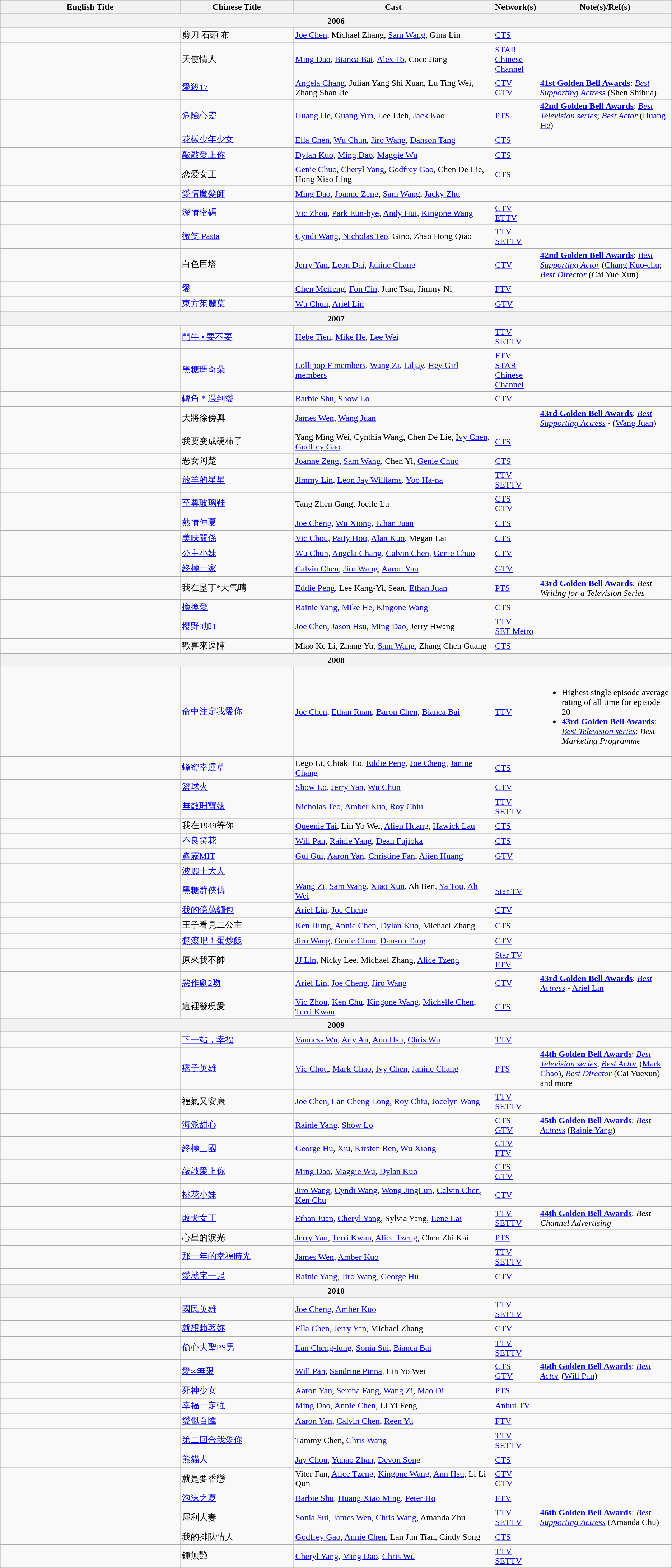<table class="wikitable">
<tr>
<th width="27%">English Title</th>
<th width="17%">Chinese Title</th>
<th width="30%">Cast</th>
<th width="6%">Network(s)</th>
<th width="22%">Note(s)/Ref(s)</th>
</tr>
<tr>
<th colspan=5 style="text-align:center" style="background: LightSteelBlue;">2006</th>
</tr>
<tr>
<td></td>
<td>剪刀 石頭 布</td>
<td><a href='#'>Joe Chen</a>, Michael Zhang, <a href='#'>Sam Wang</a>, Gina Lin</td>
<td><a href='#'>CTS</a></td>
<td></td>
</tr>
<tr>
<td></td>
<td>天使情人</td>
<td><a href='#'>Ming Dao</a>, <a href='#'>Bianca Bai</a>, <a href='#'>Alex To</a>, Coco Jiang</td>
<td><a href='#'>STAR Chinese Channel</a></td>
<td align=center></td>
</tr>
<tr>
<td></td>
<td><a href='#'>愛殺17</a></td>
<td><a href='#'>Angela Chang</a>, Julian Yang Shi Xuan, Lu Ting Wei, Zhang Shan Jie</td>
<td><a href='#'>CTV</a><br><a href='#'>GTV</a></td>
<td><strong><a href='#'>41st Golden Bell Awards</a></strong>: <em><a href='#'>Best Supporting Actress</a></em> (Shen Shihua)</td>
</tr>
<tr>
<td></td>
<td><a href='#'>危險心靈</a></td>
<td><a href='#'>Huang He</a>, <a href='#'>Guang Yun</a>, Lee Lieh, <a href='#'>Jack Kao</a></td>
<td><a href='#'>PTS</a></td>
<td><strong><a href='#'>42nd Golden Bell Awards</a></strong>: <em><a href='#'>Best Television series</a></em>; <em><a href='#'>Best Actor</a></em> (<a href='#'>Huang He</a>)</td>
</tr>
<tr>
<td></td>
<td><a href='#'>花樣少年少女</a></td>
<td><a href='#'>Ella Chen</a>, <a href='#'>Wu Chun</a>, <a href='#'>Jiro Wang</a>, <a href='#'>Danson Tang</a></td>
<td><a href='#'>CTS</a></td>
<td></td>
</tr>
<tr>
<td></td>
<td><a href='#'>敲敲愛上你</a></td>
<td><a href='#'>Dylan Kuo</a>, <a href='#'>Ming Dao</a>, <a href='#'>Maggie Wu</a></td>
<td><a href='#'>CTS</a></td>
<td></td>
</tr>
<tr>
<td></td>
<td>恋爱女王</td>
<td><a href='#'>Genie Chuo</a>, <a href='#'>Cheryl Yang</a>, <a href='#'>Godfrey Gao</a>, Chen De Lie, Hong Xiao Ling</td>
<td><a href='#'>CTS</a></td>
<td></td>
</tr>
<tr>
<td></td>
<td><a href='#'>愛情魔髮師</a></td>
<td><a href='#'>Ming Dao</a>, <a href='#'>Joanne Zeng</a>, <a href='#'>Sam Wang</a>, <a href='#'>Jacky Zhu</a></td>
<td></td>
<td></td>
</tr>
<tr>
<td></td>
<td><a href='#'>深情密碼</a></td>
<td><a href='#'>Vic Zhou</a>, <a href='#'>Park Eun-hye</a>, <a href='#'>Andy Hui</a>, <a href='#'>Kingone Wang</a></td>
<td><a href='#'>CTV</a><br><a href='#'>ETTV</a></td>
<td></td>
</tr>
<tr>
<td></td>
<td><a href='#'>微笑 Pasta</a></td>
<td><a href='#'>Cyndi Wang</a>, <a href='#'>Nicholas Teo</a>, Gino, Zhao Hong Qiao</td>
<td><a href='#'>TTV</a><br><a href='#'>SETTV</a></td>
<td></td>
</tr>
<tr>
<td></td>
<td>白色巨塔</td>
<td><a href='#'>Jerry Yan</a>, <a href='#'>Leon Dai</a>, <a href='#'>Janine Chang</a></td>
<td><a href='#'>CTV</a></td>
<td><strong><a href='#'>42nd Golden Bell Awards</a></strong>: <em><a href='#'>Best Supporting Actor</a></em> (<a href='#'>Chang Kuo-chu</a>; <em><a href='#'>Best Director</a></em> (Cài Yuè Xun)</td>
</tr>
<tr>
<td></td>
<td><a href='#'>愛</a></td>
<td><a href='#'>Chen Meifeng</a>, <a href='#'>Fon Cin</a>, June Tsai, Jimmy Ni</td>
<td><a href='#'>FTV</a></td>
<td></td>
</tr>
<tr>
<td></td>
<td><a href='#'>東方茱麗葉</a></td>
<td><a href='#'>Wu Chun</a>, <a href='#'>Ariel Lin</a></td>
<td><a href='#'>GTV</a></td>
<td></td>
</tr>
<tr>
<th colspan=5 style="text-align:center" style="background: LightSteelBlue;">2007</th>
</tr>
<tr>
<td></td>
<td><a href='#'>鬥牛 • 要不要</a></td>
<td><a href='#'>Hebe Tien</a>, <a href='#'>Mike He</a>, <a href='#'>Lee Wei</a></td>
<td><a href='#'>TTV</a><br><a href='#'>SETTV</a></td>
<td></td>
</tr>
<tr>
<td></td>
<td><a href='#'>黑糖瑪奇朵</a></td>
<td><a href='#'>Lollipop F members</a>, <a href='#'>Wang Zi</a>, <a href='#'>Liljay</a>, <a href='#'>Hey Girl members</a></td>
<td><a href='#'>FTV</a><br><a href='#'>STAR Chinese Channel</a></td>
<td align=center></td>
</tr>
<tr>
<td></td>
<td><a href='#'>轉角＊遇到愛</a></td>
<td><a href='#'>Barbie Shu</a>, <a href='#'>Show Lo</a></td>
<td><a href='#'>CTV</a></td>
<td></td>
</tr>
<tr>
<td></td>
<td>大將徐傍興</td>
<td><a href='#'>James Wen</a>, <a href='#'>Wang Juan</a></td>
<td></td>
<td><strong><a href='#'>43rd Golden Bell Awards</a></strong>: <em><a href='#'>Best Supporting Actress</a></em> - (<a href='#'>Wang Juan</a>)</td>
</tr>
<tr>
<td></td>
<td>我要变成硬柿子</td>
<td>Yang Ming Wei, Cynthia Wang, Chen De Lie, <a href='#'>Ivy Chen</a>, <a href='#'>Godfrey Gao</a></td>
<td><a href='#'>CTS</a></td>
<td></td>
</tr>
<tr>
<td></td>
<td>恶女阿楚</td>
<td><a href='#'>Joanne Zeng</a>, <a href='#'>Sam Wang</a>, Chen Yi, <a href='#'>Genie Chuo</a></td>
<td><a href='#'>CTS</a></td>
<td></td>
</tr>
<tr>
<td></td>
<td><a href='#'>放羊的星星</a></td>
<td><a href='#'>Jimmy Lin</a>, <a href='#'>Leon Jay Williams</a>, <a href='#'>Yoo Ha-na</a></td>
<td><a href='#'>TTV</a><br><a href='#'>SETTV</a></td>
<td></td>
</tr>
<tr>
<td></td>
<td><a href='#'>至尊玻璃鞋</a></td>
<td>Tang Zhen Gang, Joelle Lu</td>
<td><a href='#'>CTS</a><br><a href='#'>GTV</a></td>
<td align=center></td>
</tr>
<tr>
<td></td>
<td><a href='#'>熱情仲夏</a></td>
<td><a href='#'>Joe Cheng</a>, <a href='#'>Wu Xiong</a>, <a href='#'>Ethan Juan</a></td>
<td><a href='#'>CTS</a></td>
<td></td>
</tr>
<tr>
<td></td>
<td><a href='#'>美味關係</a></td>
<td><a href='#'>Vic Chou</a>, <a href='#'>Patty Hou</a>, <a href='#'>Alan Kuo</a>, Megan Lai</td>
<td><a href='#'>CTS</a></td>
<td align=center></td>
</tr>
<tr>
<td></td>
<td><a href='#'>公主小妹</a></td>
<td><a href='#'>Wu Chun</a>, <a href='#'>Angela Chang</a>, <a href='#'>Calvin Chen</a>, <a href='#'>Genie Chuo</a></td>
<td><a href='#'>CTV</a></td>
<td></td>
</tr>
<tr>
<td></td>
<td><a href='#'>終極一家</a></td>
<td><a href='#'>Calvin Chen</a>, <a href='#'>Jiro Wang</a>, <a href='#'>Aaron Yan</a></td>
<td><a href='#'>GTV</a></td>
<td></td>
</tr>
<tr>
<td></td>
<td>我在垦丁*天气晴</td>
<td><a href='#'>Eddie Peng</a>, Lee Kang-Yi, Sean, <a href='#'>Ethan Juan</a></td>
<td><a href='#'>PTS</a></td>
<td><strong><a href='#'>43rd Golden Bell Awards</a></strong>: <em>Best Writing for a Television Series</em></td>
</tr>
<tr>
<td></td>
<td><a href='#'>換換愛</a></td>
<td><a href='#'>Rainie Yang</a>, <a href='#'>Mike He</a>, <a href='#'>Kingone Wang</a></td>
<td><a href='#'>CTS</a></td>
<td align=center></td>
</tr>
<tr>
<td></td>
<td><a href='#'>樱野3加1</a></td>
<td><a href='#'>Joe Chen</a>, <a href='#'>Jason Hsu</a>, <a href='#'>Ming Dao</a>, Jerry Hwang</td>
<td><a href='#'>TTV</a><br><a href='#'>SET Metro</a></td>
<td></td>
</tr>
<tr>
<td></td>
<td>歡喜來逗陣</td>
<td>Miao Ke Li, Zhang Yu, <a href='#'>Sam Wang</a>, Zhang Chen Guang</td>
<td><a href='#'>CTS</a></td>
<td></td>
</tr>
<tr>
<th colspan=5 style="text-align:center" style="background: LightSteelBlue;">2008</th>
</tr>
<tr>
<td></td>
<td><a href='#'>命中注定我愛你</a></td>
<td><a href='#'>Joe Chen</a>, <a href='#'>Ethan Ruan</a>, <a href='#'>Baron Chen</a>, <a href='#'>Bianca Bai</a></td>
<td><a href='#'>TTV</a></td>
<td><br><ul><li>Highest single episode average rating of all time for episode 20</li><li><strong><a href='#'>43rd Golden Bell Awards</a></strong>: <em><a href='#'>Best Television series</a></em>; <em>Best Marketing Programme</em></li></ul></td>
</tr>
<tr>
<td></td>
<td><a href='#'>蜂蜜幸運草</a></td>
<td>Lego Li, Chiaki Ito, <a href='#'>Eddie Peng</a>, <a href='#'>Joe Cheng</a>, <a href='#'>Janine Chang</a></td>
<td><a href='#'>CTS</a></td>
<td></td>
</tr>
<tr>
<td></td>
<td><a href='#'>籃球火</a></td>
<td><a href='#'>Show Lo</a>, <a href='#'>Jerry Yan</a>, <a href='#'>Wu Chun</a></td>
<td><a href='#'>CTV</a></td>
<td></td>
</tr>
<tr>
<td></td>
<td><a href='#'>無敵珊寶妹</a></td>
<td><a href='#'>Nicholas Teo</a>, <a href='#'>Amber Kuo</a>, <a href='#'>Roy Chiu</a></td>
<td><a href='#'>TTV</a><br><a href='#'>SETTV</a></td>
<td></td>
</tr>
<tr>
<td></td>
<td>我在1949等你</td>
<td><a href='#'>Queenie Tai</a>, Lin Yo Wei, <a href='#'>Alien Huang</a>, <a href='#'>Hawick Lau</a></td>
<td><a href='#'>CTS</a></td>
<td></td>
</tr>
<tr>
<td></td>
<td><a href='#'>不良笑花</a></td>
<td><a href='#'>Will Pan</a>, <a href='#'>Rainie Yang</a>, <a href='#'>Dean Fujioka</a></td>
<td><a href='#'>CTS</a></td>
<td></td>
</tr>
<tr>
<td></td>
<td><a href='#'>霹靂MIT</a></td>
<td><a href='#'>Gui Gui</a>, <a href='#'>Aaron Yan</a>, <a href='#'>Christine Fan</a>, <a href='#'>Alien Huang</a></td>
<td><a href='#'>GTV</a></td>
<td></td>
</tr>
<tr>
<td></td>
<td><a href='#'>波麗士大人</a></td>
<td></td>
<td></td>
<td></td>
</tr>
<tr>
<td></td>
<td><a href='#'>黑糖群俠傳</a></td>
<td><a href='#'>Wang Zi</a>, <a href='#'>Sam Wang</a>, <a href='#'>Xiao Xun</a>, Ah Ben, <a href='#'>Ya Tou</a>, <a href='#'>Ah Wei</a></td>
<td><a href='#'>Star TV</a></td>
<td></td>
</tr>
<tr>
<td></td>
<td><a href='#'>我的億萬麵包</a></td>
<td><a href='#'>Ariel Lin</a>, <a href='#'>Joe Cheng</a></td>
<td><a href='#'>CTV</a></td>
<td></td>
</tr>
<tr>
<td></td>
<td>王子看見二公主</td>
<td><a href='#'>Ken Hung</a>, <a href='#'>Annie Chen</a>, <a href='#'>Dylan Kuo</a>, Michael Zhang</td>
<td><a href='#'>CTS</a></td>
<td></td>
</tr>
<tr>
<td></td>
<td><a href='#'>翻滾吧！蛋炒飯</a></td>
<td><a href='#'>Jiro Wang</a>, <a href='#'>Genie Chuo</a>, <a href='#'>Danson Tang</a></td>
<td><a href='#'>CTV</a></td>
<td></td>
</tr>
<tr>
<td></td>
<td>原來我不帥</td>
<td><a href='#'>JJ Lin</a>, Nicky Lee, Michael Zhang, <a href='#'>Alice Tzeng</a></td>
<td><a href='#'>Star TV</a><br><a href='#'>FTV</a></td>
<td></td>
</tr>
<tr>
<td></td>
<td><a href='#'>惡作劇2吻</a></td>
<td><a href='#'>Ariel Lin</a>, <a href='#'>Joe Cheng</a>, <a href='#'>Jiro Wang</a></td>
<td><a href='#'>CTV</a></td>
<td><strong><a href='#'>43rd Golden Bell Awards</a></strong>: <em><a href='#'>Best Actress</a></em> - <a href='#'>Ariel Lin</a></td>
</tr>
<tr>
<td></td>
<td>這裡發現愛</td>
<td><a href='#'>Vic Zhou</a>, <a href='#'>Ken Chu</a>, <a href='#'>Kingone Wang</a>, <a href='#'>Michelle Chen</a>, <a href='#'>Terri Kwan</a></td>
<td><a href='#'>CTS</a></td>
<td></td>
</tr>
<tr>
<th colspan=5 style="text-align:center" style="background: LightSteelBlue;">2009</th>
</tr>
<tr>
<td></td>
<td><a href='#'>下一站，幸福</a></td>
<td><a href='#'>Vanness Wu</a>, <a href='#'>Ady An</a>, <a href='#'>Ann Hsu</a>, <a href='#'>Chris Wu</a></td>
<td><a href='#'>TTV</a></td>
<td align=center></td>
</tr>
<tr>
<td></td>
<td><a href='#'>痞子英雄</a></td>
<td><a href='#'>Vic Chou</a>, <a href='#'>Mark Chao</a>, <a href='#'>Ivy Chen</a>, <a href='#'>Janine Chang</a></td>
<td><a href='#'>PTS</a></td>
<td><strong><a href='#'>44th Golden Bell Awards</a></strong>: <em><a href='#'>Best Television series</a></em>, <em><a href='#'>Best Actor</a></em> (<a href='#'>Mark Chao</a>), <em><a href='#'>Best Director</a></em> (Cai Yuexun) and more</td>
</tr>
<tr>
<td></td>
<td>福氣又安康</td>
<td><a href='#'>Joe Chen</a>, <a href='#'>Lan Cheng Long</a>, <a href='#'>Roy Chiu</a>, <a href='#'>Jocelyn Wang</a></td>
<td><a href='#'>TTV</a><br><a href='#'>SETTV</a></td>
<td></td>
</tr>
<tr>
<td></td>
<td><a href='#'>海派甜心</a></td>
<td><a href='#'>Rainie Yang</a>, <a href='#'>Show Lo</a></td>
<td><a href='#'>CTS</a><br><a href='#'>GTV</a></td>
<td><strong><a href='#'>45th Golden Bell Awards</a></strong>: <em><a href='#'>Best Actress</a></em> (<a href='#'>Rainie Yang</a>)</td>
</tr>
<tr>
<td></td>
<td><a href='#'>終極三國</a></td>
<td><a href='#'>George Hu</a>, <a href='#'>Xiu</a>, <a href='#'>Kirsten Ren</a>, <a href='#'>Wu Xiong</a></td>
<td><a href='#'>GTV</a><br><a href='#'>FTV</a></td>
<td></td>
</tr>
<tr>
<td></td>
<td><a href='#'>敲敲愛上你</a></td>
<td><a href='#'>Ming Dao</a>, <a href='#'>Maggie Wu</a>, <a href='#'>Dylan Kuo</a></td>
<td><a href='#'>CTS</a><br><a href='#'>GTV</a></td>
<td></td>
</tr>
<tr>
<td></td>
<td><a href='#'>桃花小妹</a></td>
<td><a href='#'>Jiro Wang</a>, <a href='#'>Cyndi Wang</a>, <a href='#'>Wong JingLun</a>, <a href='#'>Calvin Chen</a>, <a href='#'>Ken Chu</a></td>
<td><a href='#'>CTV</a></td>
<td></td>
</tr>
<tr>
<td></td>
<td><a href='#'>敗犬女王</a></td>
<td><a href='#'>Ethan Juan</a>, <a href='#'>Cheryl Yang</a>, Sylvia Yang, <a href='#'>Lene Lai</a></td>
<td><a href='#'>TTV</a><br><a href='#'>SETTV</a></td>
<td><strong><a href='#'>44th Golden Bell Awards</a></strong>: <em>Best Channel Advertising</em></td>
</tr>
<tr>
<td></td>
<td>心星的淚光</td>
<td><a href='#'>Jerry Yan</a>, <a href='#'>Terri Kwan</a>, <a href='#'>Alice Tzeng</a>, Chen Zhi Kai</td>
<td><a href='#'>PTS</a></td>
<td></td>
</tr>
<tr>
<td></td>
<td><a href='#'>那一年的幸福時光</a></td>
<td><a href='#'>James Wen</a>, <a href='#'>Amber Kuo</a></td>
<td><a href='#'>TTV</a><br><a href='#'>SETTV</a></td>
<td></td>
</tr>
<tr>
<td></td>
<td><a href='#'>愛就宅一起</a></td>
<td><a href='#'>Rainie Yang</a>, <a href='#'>Jiro Wang</a>, <a href='#'>George Hu</a></td>
<td><a href='#'>CTV</a></td>
<td></td>
</tr>
<tr>
<th colspan=5 style="text-align:center" style="background: LightSteelBlue;">2010</th>
</tr>
<tr>
<td></td>
<td><a href='#'>國民英雄</a></td>
<td><a href='#'>Joe Cheng</a>, <a href='#'>Amber Kuo</a></td>
<td><a href='#'>TTV</a><br><a href='#'>SETTV</a></td>
<td></td>
</tr>
<tr>
<td></td>
<td><a href='#'>就想賴著妳</a></td>
<td><a href='#'>Ella Chen</a>, <a href='#'>Jerry Yan</a>, Michael Zhang</td>
<td><a href='#'>CTV</a></td>
<td></td>
</tr>
<tr>
<td></td>
<td><a href='#'>偷心大聖PS男</a></td>
<td><a href='#'>Lan Cheng-lung</a>, <a href='#'>Sonia Sui</a>, <a href='#'>Bianca Bai</a></td>
<td><a href='#'>TTV</a><br><a href='#'>SETTV</a></td>
<td></td>
</tr>
<tr>
<td></td>
<td><a href='#'>愛∞無限</a></td>
<td><a href='#'>Will Pan</a>, <a href='#'>Sandrine Pinna</a>, Lin Yo Wei</td>
<td><a href='#'>CTS</a><br><a href='#'>GTV</a></td>
<td><strong><a href='#'>46th Golden Bell Awards</a></strong>: <em><a href='#'>Best Actor</a></em> (<a href='#'>Will Pan</a>)</td>
</tr>
<tr>
<td></td>
<td><a href='#'>死神少女</a></td>
<td><a href='#'>Aaron Yan</a>, <a href='#'>Serena Fang</a>, <a href='#'>Wang Zi</a>, <a href='#'>Mao Di</a></td>
<td><a href='#'>PTS</a></td>
<td></td>
</tr>
<tr>
<td></td>
<td><a href='#'>幸福一定強</a></td>
<td><a href='#'>Ming Dao</a>, <a href='#'>Annie Chen</a>, Li Yi Feng</td>
<td><a href='#'>Anhui TV</a></td>
<td></td>
</tr>
<tr>
<td></td>
<td><a href='#'>愛似百匯</a></td>
<td><a href='#'>Aaron Yan</a>, <a href='#'>Calvin Chen</a>, <a href='#'>Reen Yu</a></td>
<td><a href='#'>FTV</a></td>
<td></td>
</tr>
<tr>
<td></td>
<td><a href='#'>第二回合我愛你</a></td>
<td>Tammy Chen, <a href='#'>Chris Wang</a></td>
<td><a href='#'>TTV</a><br><a href='#'>SETTV</a></td>
<td></td>
</tr>
<tr>
<td></td>
<td><a href='#'>熊貓人</a></td>
<td><a href='#'>Jay Chou</a>, <a href='#'>Yuhao Zhan</a>, <a href='#'>Devon Song</a></td>
<td><a href='#'>CTS</a></td>
<td></td>
</tr>
<tr>
<td></td>
<td>就是要香戀</td>
<td>Viter Fan, <a href='#'>Alice Tzeng</a>, <a href='#'>Kingone Wang</a>, <a href='#'>Ann Hsu</a>, Li Li Qun</td>
<td><a href='#'>CTV</a> <br> <a href='#'>GTV</a></td>
<td></td>
</tr>
<tr>
<td></td>
<td><a href='#'>泡沫之夏</a></td>
<td><a href='#'>Barbie Shu</a>, <a href='#'>Huang Xiao Ming</a>, <a href='#'>Peter Ho</a></td>
<td><a href='#'>FTV</a></td>
<td></td>
</tr>
<tr>
<td></td>
<td>犀利人妻</td>
<td><a href='#'>Sonia Sui</a>, <a href='#'>James Wen</a>, <a href='#'>Chris Wang</a>, Amanda Zhu</td>
<td><a href='#'>TTV</a><br><a href='#'>SETTV</a></td>
<td><strong><a href='#'>46th Golden Bell Awards</a></strong>: <em><a href='#'>Best Supporting Actress</a></em> (Amanda Chu)</td>
</tr>
<tr>
<td></td>
<td>我的排队情人</td>
<td><a href='#'>Godfrey Gao</a>, <a href='#'>Annie Chen</a>, Lan Jun Tian, Cindy Song</td>
<td><a href='#'>CTS</a></td>
<td></td>
</tr>
<tr>
<td></td>
<td>鍾無艷</td>
<td><a href='#'>Cheryl Yang</a>, <a href='#'>Ming Dao</a>, <a href='#'>Chris Wu</a></td>
<td><a href='#'>TTV</a><br><a href='#'>SETTV</a></td>
<td></td>
</tr>
</table>
